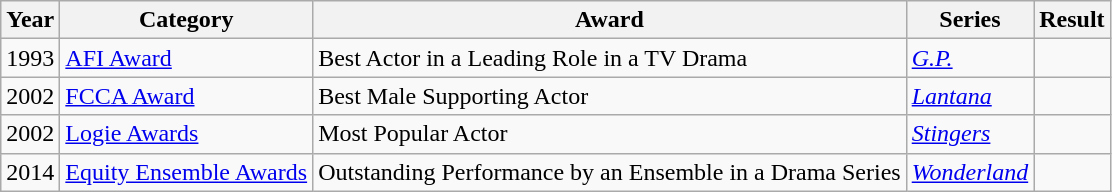<table class="wikitable">
<tr>
<th>Year</th>
<th>Category</th>
<th>Award</th>
<th>Series</th>
<th>Result</th>
</tr>
<tr>
<td>1993</td>
<td><a href='#'>AFI Award</a></td>
<td>Best Actor in a Leading Role in a TV Drama</td>
<td><em><a href='#'>G.P.</a></em></td>
<td></td>
</tr>
<tr>
<td>2002</td>
<td><a href='#'>FCCA Award</a></td>
<td>Best Male Supporting Actor</td>
<td><em><a href='#'>Lantana</a></em></td>
<td></td>
</tr>
<tr>
<td>2002</td>
<td><a href='#'>Logie Awards</a></td>
<td>Most Popular Actor</td>
<td><em><a href='#'>Stingers</a></em></td>
<td></td>
</tr>
<tr>
<td>2014</td>
<td><a href='#'>Equity Ensemble Awards</a></td>
<td>Outstanding Performance by an Ensemble in a Drama Series</td>
<td><em><a href='#'>Wonderland</a></em></td>
<td></td>
</tr>
</table>
